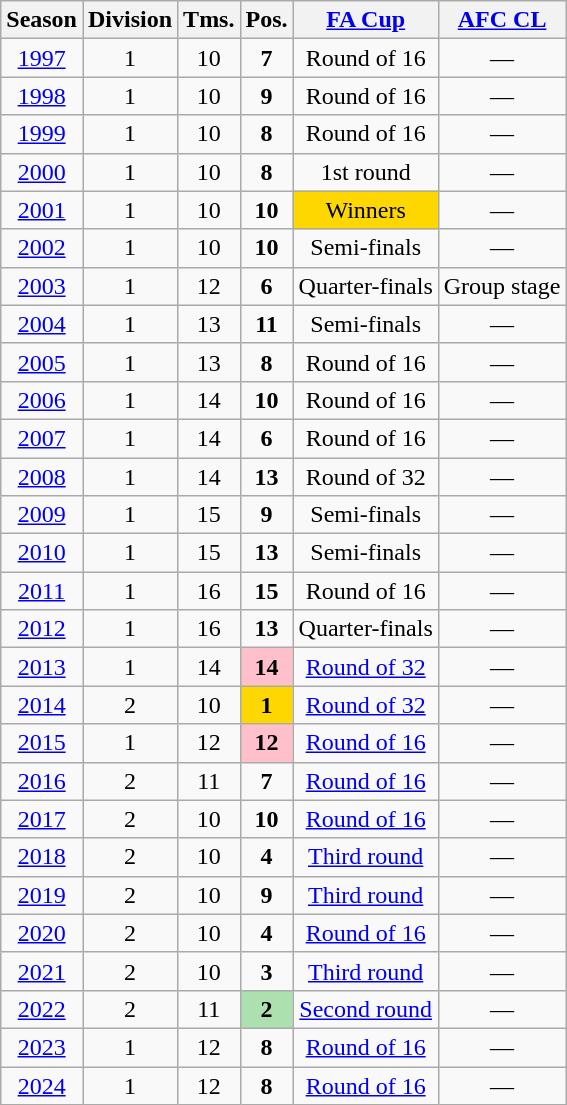<table class="wikitable">
<tr>
<th>Season</th>
<th>Division</th>
<th>Tms.</th>
<th>Pos.</th>
<th><a href='#'>FA Cup</a></th>
<th><a href='#'>AFC CL</a></th>
</tr>
<tr>
<td align=center><a href='#'>1997</a></td>
<td align=center>1</td>
<td align=center>10</td>
<td align=center><strong>7</strong></td>
<td align=center>Round of 16</td>
<td align=center>—</td>
</tr>
<tr>
<td align=center><a href='#'>1998</a></td>
<td align=center>1</td>
<td align=center>10</td>
<td align=center><strong>9</strong></td>
<td align=center>Round of 16</td>
<td align=center>—</td>
</tr>
<tr>
<td align=center><a href='#'>1999</a></td>
<td align=center>1</td>
<td align=center>10</td>
<td align=center><strong>8</strong></td>
<td align=center>Round of 16</td>
<td align=center>—</td>
</tr>
<tr>
<td align=center><a href='#'>2000</a></td>
<td align=center>1</td>
<td align=center>10</td>
<td align=center><strong>8</strong></td>
<td align=center>1st round</td>
<td align=center>—</td>
</tr>
<tr>
<td align=center><a href='#'>2001</a></td>
<td align=center>1</td>
<td align=center>10</td>
<td align=center><strong>10</strong></td>
<td align=center bgcolor=gold>Winners</td>
<td align=center>—</td>
</tr>
<tr>
<td align=center><a href='#'>2002</a></td>
<td align=center>1</td>
<td align=center>10</td>
<td align=center><strong>10</strong></td>
<td align=center>Semi-finals</td>
<td align=center>—</td>
</tr>
<tr>
<td align=center><a href='#'>2003</a></td>
<td align=center>1</td>
<td align=center>12</td>
<td align=center><strong>6</strong></td>
<td align=center>Quarter-finals</td>
<td align=center>Group stage</td>
</tr>
<tr>
<td align=center><a href='#'>2004</a></td>
<td align=center>1</td>
<td align=center>13</td>
<td align=center><strong>11</strong></td>
<td align=center>Semi-finals</td>
<td align=center>—</td>
</tr>
<tr>
<td align=center><a href='#'>2005</a></td>
<td align=center>1</td>
<td align=center>13</td>
<td align=center><strong>8</strong></td>
<td align=center>Round of 16</td>
<td align=center>—</td>
</tr>
<tr>
<td align=center><a href='#'>2006</a></td>
<td align=center>1</td>
<td align=center>14</td>
<td align=center><strong>10</strong></td>
<td align=center>Round of 16</td>
<td align=center>—</td>
</tr>
<tr>
<td align=center><a href='#'>2007</a></td>
<td align=center>1</td>
<td align=center>14</td>
<td align=center><strong>6</strong></td>
<td align=center>Round of 16</td>
<td align=center>—</td>
</tr>
<tr>
<td align=center><a href='#'>2008</a></td>
<td align=center>1</td>
<td align=center>14</td>
<td align=center><strong>13</strong></td>
<td align=center>Round of 32</td>
<td align=center>—</td>
</tr>
<tr>
<td align=center><a href='#'>2009</a></td>
<td align=center>1</td>
<td align=center>15</td>
<td align=center><strong>9</strong></td>
<td align=center>Semi-finals</td>
<td align=center>—</td>
</tr>
<tr>
<td align=center><a href='#'>2010</a></td>
<td align=center>1</td>
<td align=center>15</td>
<td align=center><strong>13</strong></td>
<td align=center>Semi-finals</td>
<td align=center>—</td>
</tr>
<tr>
<td align=center><a href='#'>2011</a></td>
<td align=center>1</td>
<td align=center>16</td>
<td align=center><strong>15</strong></td>
<td align=center>Round of 16</td>
<td align=center>—</td>
</tr>
<tr>
<td align=center><a href='#'>2012</a></td>
<td align=center>1</td>
<td align=center>16</td>
<td align=center><strong>13</strong></td>
<td align=center>Quarter-finals</td>
<td align=center>—</td>
</tr>
<tr>
<td align=center><a href='#'>2013</a></td>
<td align=center>1</td>
<td align=center>14</td>
<td align=center bgcolor=pink><strong>14</strong></td>
<td align=center><a href='#'>Round of 32</a></td>
<td align=center>—</td>
</tr>
<tr>
<td align=center><a href='#'>2014</a></td>
<td align=center>2</td>
<td align=center>10</td>
<td align=center bgcolor=gold><strong>1</strong></td>
<td align=center><a href='#'>Round of 32</a></td>
<td align=center>—</td>
</tr>
<tr>
<td align=center><a href='#'>2015</a></td>
<td align=center>1</td>
<td align=center>12</td>
<td align=center bgcolor=pink><strong>12</strong></td>
<td align=center><a href='#'>Round of 16</a></td>
<td align=center>—</td>
</tr>
<tr>
<td align=center><a href='#'>2016</a></td>
<td align=center>2</td>
<td align=center>11</td>
<td align=center><strong>7</strong></td>
<td align=center><a href='#'>Round of 16</a></td>
<td align=center>—</td>
</tr>
<tr>
<td align=center><a href='#'>2017</a></td>
<td align=center>2</td>
<td align=center>10</td>
<td align=center><strong>10</strong></td>
<td align=center><a href='#'>Round of 16</a></td>
<td align=center>—</td>
</tr>
<tr>
<td align=center><a href='#'>2018</a></td>
<td align=center>2</td>
<td align=center>10</td>
<td align=center><strong>4</strong></td>
<td align=center><a href='#'>Third round</a></td>
<td align=center>—</td>
</tr>
<tr>
<td align=center><a href='#'>2019</a></td>
<td align=center>2</td>
<td align=center>10</td>
<td align=center><strong>9</strong></td>
<td align=center><a href='#'>Third round</a></td>
<td align=center>—</td>
</tr>
<tr>
<td align=center><a href='#'>2020</a></td>
<td align=center>2</td>
<td align=center>10</td>
<td align=center><strong>4</strong></td>
<td align=center><a href='#'>Round of 16</a></td>
<td align=center>—</td>
</tr>
<tr>
<td align=center><a href='#'>2021</a></td>
<td align=center>2</td>
<td align=center>10</td>
<td align=center><strong>3</strong></td>
<td align=center><a href='#'>Third round</a></td>
<td align=center>—</td>
</tr>
<tr>
<td align=center><a href='#'>2022</a></td>
<td align=center>2</td>
<td align=center>11</td>
<td align=center style="background-color:#ACE1AF"><strong>2</strong></td>
<td align=center><a href='#'>Second round</a></td>
<td align=center>—</td>
</tr>
<tr>
<td align=center><a href='#'>2023</a></td>
<td align=center>1</td>
<td align=center>12</td>
<td align=center><strong>8</strong></td>
<td align=center><a href='#'>Round of 16</a></td>
<td align=center>—</td>
</tr>
<tr>
<td align=center><a href='#'>2024</a></td>
<td align=center>1</td>
<td align=center>12</td>
<td align=center><strong>8</strong></td>
<td align=center><a href='#'>Round of 16</a></td>
<td align=center>—</td>
</tr>
</table>
